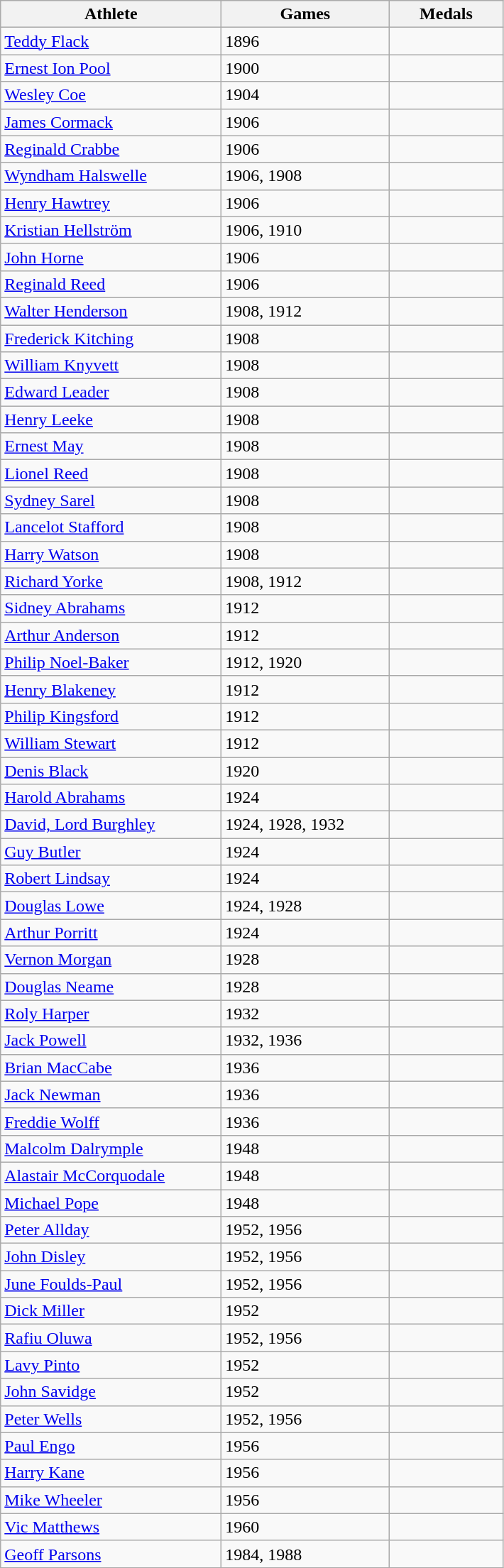<table class="wikitable">
<tr>
<th width=200>Athlete</th>
<th width=150>Games</th>
<th width=100>Medals</th>
</tr>
<tr>
<td><a href='#'>Teddy Flack</a></td>
<td>1896</td>
<td></td>
</tr>
<tr>
<td><a href='#'>Ernest Ion Pool</a></td>
<td>1900</td>
<td></td>
</tr>
<tr>
<td> <a href='#'>Wesley Coe</a></td>
<td>1904</td>
<td></td>
</tr>
<tr>
<td><a href='#'>James Cormack</a></td>
<td>1906</td>
<td></td>
</tr>
<tr>
<td><a href='#'>Reginald Crabbe</a></td>
<td>1906</td>
<td></td>
</tr>
<tr>
<td><a href='#'>Wyndham Halswelle</a></td>
<td>1906, 1908</td>
<td></td>
</tr>
<tr>
<td><a href='#'>Henry Hawtrey</a></td>
<td>1906</td>
<td></td>
</tr>
<tr>
<td><a href='#'>Kristian Hellström</a></td>
<td>1906, 1910</td>
<td></td>
</tr>
<tr>
<td><a href='#'>John Horne</a></td>
<td>1906</td>
<td></td>
</tr>
<tr>
<td><a href='#'>Reginald Reed</a></td>
<td>1906</td>
<td></td>
</tr>
<tr>
<td><a href='#'>Walter Henderson</a></td>
<td>1908, 1912</td>
<td></td>
</tr>
<tr>
<td><a href='#'>Frederick Kitching</a></td>
<td>1908</td>
<td></td>
</tr>
<tr>
<td><a href='#'>William Knyvett</a></td>
<td>1908</td>
<td></td>
</tr>
<tr>
<td><a href='#'>Edward Leader</a></td>
<td>1908</td>
<td></td>
</tr>
<tr>
<td><a href='#'>Henry Leeke</a></td>
<td>1908</td>
<td></td>
</tr>
<tr>
<td><a href='#'>Ernest May</a></td>
<td>1908</td>
<td></td>
</tr>
<tr>
<td><a href='#'>Lionel Reed</a></td>
<td>1908</td>
<td></td>
</tr>
<tr>
<td><a href='#'>Sydney Sarel</a></td>
<td>1908</td>
<td></td>
</tr>
<tr>
<td><a href='#'>Lancelot Stafford</a></td>
<td>1908</td>
<td></td>
</tr>
<tr>
<td><a href='#'>Harry Watson</a></td>
<td>1908</td>
<td></td>
</tr>
<tr>
<td><a href='#'>Richard Yorke</a></td>
<td>1908, 1912</td>
<td></td>
</tr>
<tr>
<td><a href='#'>Sidney Abrahams</a></td>
<td>1912</td>
<td></td>
</tr>
<tr>
<td><a href='#'>Arthur Anderson</a></td>
<td>1912</td>
<td></td>
</tr>
<tr>
<td><a href='#'>Philip Noel-Baker</a></td>
<td>1912, 1920</td>
<td></td>
</tr>
<tr>
<td><a href='#'>Henry Blakeney</a></td>
<td>1912</td>
<td></td>
</tr>
<tr>
<td><a href='#'>Philip Kingsford</a></td>
<td>1912</td>
<td></td>
</tr>
<tr>
<td><a href='#'>William Stewart</a></td>
<td>1912</td>
<td></td>
</tr>
<tr>
<td><a href='#'>Denis Black</a></td>
<td>1920</td>
<td></td>
</tr>
<tr>
<td><a href='#'>Harold Abrahams</a></td>
<td>1924</td>
<td></td>
</tr>
<tr>
<td><a href='#'>David, Lord Burghley</a></td>
<td>1924, 1928, 1932</td>
<td></td>
</tr>
<tr>
<td><a href='#'>Guy Butler</a></td>
<td>1924</td>
<td></td>
</tr>
<tr>
<td><a href='#'>Robert Lindsay</a></td>
<td>1924</td>
<td></td>
</tr>
<tr>
<td><a href='#'>Douglas Lowe</a></td>
<td>1924, 1928</td>
<td></td>
</tr>
<tr>
<td><a href='#'>Arthur Porritt</a></td>
<td>1924</td>
<td></td>
</tr>
<tr>
<td><a href='#'>Vernon Morgan</a></td>
<td>1928</td>
<td></td>
</tr>
<tr>
<td><a href='#'>Douglas Neame</a></td>
<td>1928</td>
<td></td>
</tr>
<tr>
<td><a href='#'>Roly Harper</a></td>
<td>1932</td>
</tr>
<tr>
<td><a href='#'>Jack Powell</a></td>
<td>1932, 1936</td>
<td></td>
</tr>
<tr>
<td><a href='#'>Brian MacCabe</a></td>
<td>1936</td>
<td></td>
</tr>
<tr>
<td><a href='#'>Jack Newman</a></td>
<td>1936</td>
<td></td>
</tr>
<tr>
<td><a href='#'>Freddie Wolff</a></td>
<td>1936</td>
<td></td>
</tr>
<tr>
<td><a href='#'>Malcolm Dalrymple</a></td>
<td>1948</td>
<td></td>
</tr>
<tr>
<td><a href='#'>Alastair McCorquodale</a></td>
<td>1948</td>
<td></td>
</tr>
<tr>
<td><a href='#'>Michael Pope</a></td>
<td>1948</td>
<td></td>
</tr>
<tr>
<td><a href='#'>Peter Allday</a></td>
<td>1952, 1956</td>
<td></td>
</tr>
<tr>
<td><a href='#'>John Disley</a></td>
<td>1952, 1956</td>
<td></td>
</tr>
<tr>
<td><a href='#'>June Foulds-Paul</a></td>
<td>1952, 1956</td>
<td></td>
</tr>
<tr>
<td><a href='#'>Dick Miller</a></td>
<td>1952</td>
<td></td>
</tr>
<tr>
<td><a href='#'>Rafiu Oluwa</a></td>
<td>1952, 1956</td>
<td></td>
</tr>
<tr>
<td><a href='#'>Lavy Pinto</a></td>
<td>1952</td>
<td></td>
</tr>
<tr>
<td><a href='#'>John Savidge</a></td>
<td>1952</td>
<td></td>
</tr>
<tr>
<td><a href='#'>Peter Wells</a></td>
<td>1952, 1956</td>
<td></td>
</tr>
<tr>
<td><a href='#'>Paul Engo</a></td>
<td>1956</td>
<td></td>
</tr>
<tr>
<td><a href='#'>Harry Kane</a></td>
<td>1956</td>
<td></td>
</tr>
<tr>
<td><a href='#'>Mike Wheeler</a></td>
<td>1956</td>
<td></td>
</tr>
<tr>
<td><a href='#'>Vic Matthews</a></td>
<td>1960</td>
<td></td>
</tr>
<tr>
<td><a href='#'>Geoff Parsons</a></td>
<td>1984, 1988</td>
<td></td>
</tr>
</table>
